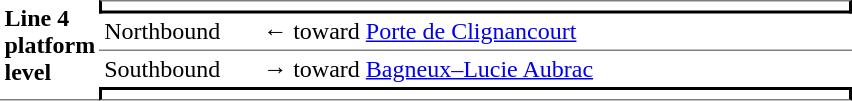<table border=0 cellspacing=0 cellpadding=3>
<tr>
<td style="border-bottom:solid 1px gray;" width=50 rowspan=10 valign=top><strong>Line 4 platform level</strong></td>
<td style="border-top:solid 1px gray;border-right:solid 2px black;border-left:solid 2px black;border-bottom:solid 2px black;text-align:center;" colspan=2></td>
</tr>
<tr>
<td style="border-bottom:solid 1px gray;" width=100>Northbound</td>
<td style="border-bottom:solid 1px gray;" width=390>←   toward <a href='#'>Porte de Clignancourt</a> </td>
</tr>
<tr>
<td>Southbound</td>
<td>→   toward <a href='#'>Bagneux–Lucie Aubrac</a> </td>
</tr>
<tr>
<td style="border-top:solid 2px black;border-right:solid 2px black;border-left:solid 2px black;border-bottom:solid 1px gray;text-align:center;" colspan=2></td>
</tr>
</table>
